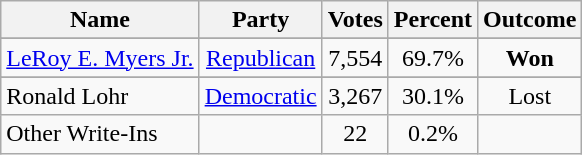<table class=wikitable style="text-align:center">
<tr>
<th>Name</th>
<th>Party</th>
<th>Votes</th>
<th>Percent</th>
<th>Outcome</th>
</tr>
<tr>
</tr>
<tr>
<td align=left><a href='#'>LeRoy E. Myers Jr.</a></td>
<td><a href='#'>Republican</a></td>
<td>7,554</td>
<td>69.7%</td>
<td><strong>Won</strong></td>
</tr>
<tr>
</tr>
<tr>
<td align=left>Ronald Lohr</td>
<td><a href='#'>Democratic</a></td>
<td>3,267</td>
<td>30.1%</td>
<td>Lost</td>
</tr>
<tr>
<td align=left>Other Write-Ins</td>
<td></td>
<td>22</td>
<td>0.2%</td>
<td></td>
</tr>
</table>
